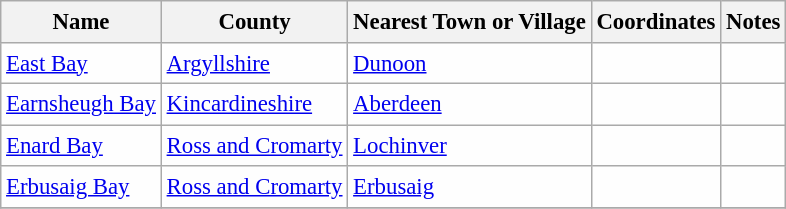<table class="wikitable sortable" style="table-layout:fixed;background-color:#FEFEFE;font-size:95%;padding:0.30em;line-height:1.35em;">
<tr>
<th scope="col">Name</th>
<th scope="col">County</th>
<th scope="col">Nearest Town or Village</th>
<th scope="col">Coordinates</th>
<th scope="col">Notes</th>
</tr>
<tr>
<td><a href='#'>East Bay</a></td>
<td><a href='#'>Argyllshire</a></td>
<td><a href='#'>Dunoon</a></td>
<td></td>
<td></td>
</tr>
<tr>
<td><a href='#'>Earnsheugh Bay</a></td>
<td><a href='#'>Kincardineshire</a></td>
<td><a href='#'>Aberdeen</a></td>
<td></td>
<td></td>
</tr>
<tr>
<td><a href='#'>Enard Bay</a></td>
<td><a href='#'>Ross and Cromarty</a></td>
<td><a href='#'>Lochinver</a></td>
<td></td>
<td></td>
</tr>
<tr>
<td><a href='#'>Erbusaig Bay</a></td>
<td><a href='#'>Ross and Cromarty</a></td>
<td><a href='#'>Erbusaig</a></td>
<td></td>
<td></td>
</tr>
<tr>
</tr>
</table>
